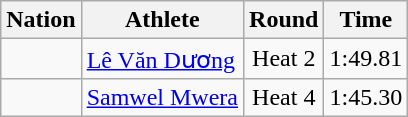<table class="wikitable sortable" style="text-align:center">
<tr>
<th>Nation</th>
<th>Athlete</th>
<th>Round</th>
<th>Time</th>
</tr>
<tr>
<td align=left></td>
<td align=left><a href='#'>Lê Văn Dương</a></td>
<td>Heat 2</td>
<td>1:49.81</td>
</tr>
<tr>
<td align=left></td>
<td align=left><a href='#'>Samwel Mwera</a></td>
<td>Heat 4</td>
<td>1:45.30</td>
</tr>
</table>
